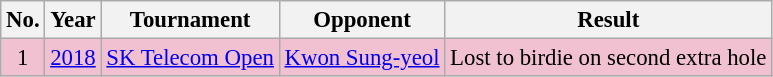<table class="wikitable" style="font-size:95%;">
<tr>
<th>No.</th>
<th>Year</th>
<th>Tournament</th>
<th>Opponent</th>
<th>Result</th>
</tr>
<tr style="background:#F2C1D1;">
<td align=center>1</td>
<td><a href='#'>2018</a></td>
<td><a href='#'>SK Telecom Open</a></td>
<td> <a href='#'>Kwon Sung-yeol</a></td>
<td>Lost to birdie on second extra hole</td>
</tr>
</table>
